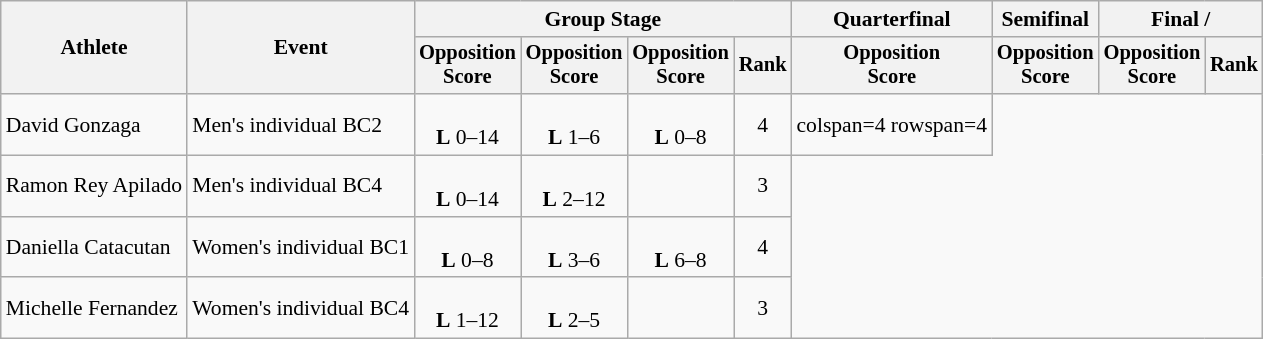<table class="wikitable" style="font-size:90%; text-align:center">
<tr>
<th rowspan=2>Athlete</th>
<th rowspan=2>Event</th>
<th colspan=4>Group Stage</th>
<th>Quarterfinal</th>
<th>Semifinal</th>
<th colspan=2>Final / </th>
</tr>
<tr style="font-size:95%">
<th>Opposition<br>Score</th>
<th>Opposition<br>Score</th>
<th>Opposition<br>Score</th>
<th>Rank</th>
<th>Opposition<br>Score</th>
<th>Opposition<br>Score</th>
<th>Opposition<br>Score</th>
<th>Rank</th>
</tr>
<tr>
<td align=left>David Gonzaga</td>
<td align=left>Men's individual BC2</td>
<td><br><strong>L</strong> 0–14</td>
<td><br><strong>L</strong> 1–6</td>
<td><br><strong>L</strong> 0–8</td>
<td>4</td>
<td>colspan=4 rowspan=4 </td>
</tr>
<tr>
<td align=left>Ramon Rey Apilado</td>
<td align=left>Men's individual BC4</td>
<td><br><strong>L</strong> 0–14</td>
<td><br><strong>L</strong> 2–12</td>
<td></td>
<td>3</td>
</tr>
<tr>
<td align=left>Daniella Catacutan</td>
<td align=left>Women's individual BC1</td>
<td><br><strong>L</strong> 0–8</td>
<td><br><strong>L</strong> 3–6</td>
<td><br><strong> L</strong> 6–8</td>
<td>4</td>
</tr>
<tr>
<td align=left>Michelle Fernandez</td>
<td align=left>Women's individual BC4</td>
<td><br><strong>L</strong> 1–12</td>
<td><br><strong>L</strong> 2–5</td>
<td></td>
<td>3</td>
</tr>
</table>
